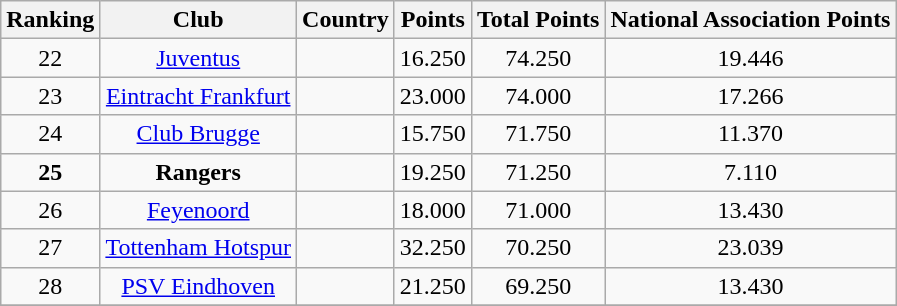<table class="wikitable" style="text-align: center;">
<tr>
<th>Ranking</th>
<th>Club</th>
<th>Country</th>
<th> Points</th>
<th>Total Points</th>
<th>National Association Points</th>
</tr>
<tr>
<td>22</td>
<td><a href='#'>Juventus</a></td>
<td></td>
<td>16.250</td>
<td>74.250</td>
<td>19.446</td>
</tr>
<tr>
<td>23</td>
<td><a href='#'>Eintracht Frankfurt</a></td>
<td></td>
<td>23.000</td>
<td>74.000</td>
<td>17.266</td>
</tr>
<tr>
<td>24</td>
<td><a href='#'>Club Brugge</a></td>
<td></td>
<td>15.750</td>
<td>71.750</td>
<td>11.370</td>
</tr>
<tr>
<td><strong>25</strong></td>
<td><strong>Rangers</strong></td>
<td></td>
<td>19.250</td>
<td>71.250</td>
<td>7.110</td>
</tr>
<tr>
<td>26</td>
<td><a href='#'>Feyenoord</a></td>
<td></td>
<td>18.000</td>
<td>71.000</td>
<td>13.430</td>
</tr>
<tr>
<td>27</td>
<td><a href='#'>Tottenham Hotspur</a></td>
<td></td>
<td>32.250</td>
<td>70.250</td>
<td>23.039</td>
</tr>
<tr>
<td>28</td>
<td><a href='#'>PSV Eindhoven</a></td>
<td></td>
<td>21.250</td>
<td>69.250</td>
<td>13.430</td>
</tr>
<tr>
</tr>
</table>
